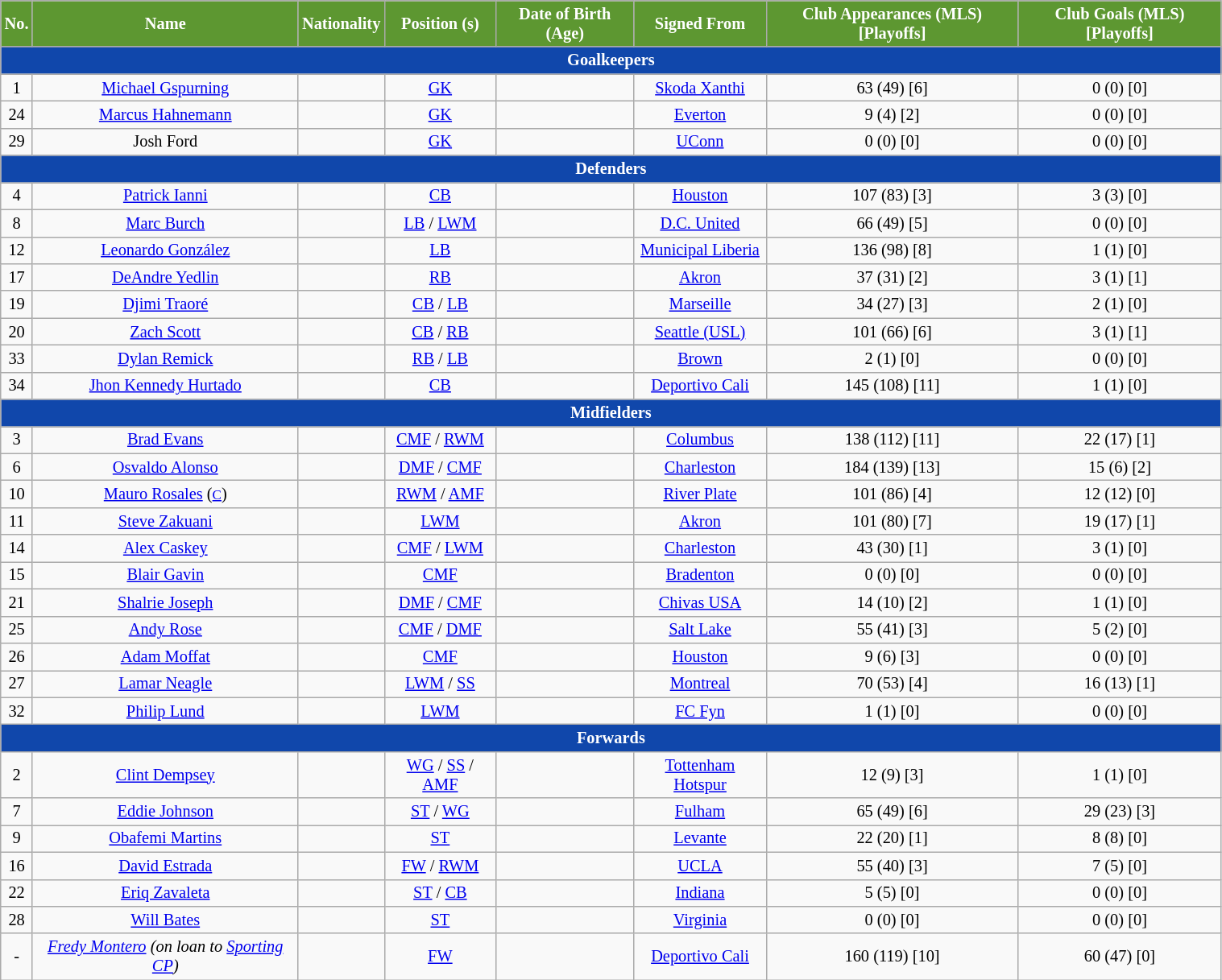<table class="wikitable"  style="text-align:center; font-size:85%; width:80%;">
<tr>
<th style="background:#5d9731; color:white; text-align:center;">No.</th>
<th style="background:#5d9731; color:white; text-align:center;">Name</th>
<th style="background:#5d9731; color:white; text-align:center;">Nationality</th>
<th style="background:#5d9731; color:white; text-align:center;">Position (s)</th>
<th style="background:#5d9731; color:white; text-align:center;">Date of Birth (Age)</th>
<th style="background:#5d9731; color:white; text-align:center;">Signed From</th>
<th style="background:#5d9731; color:white; text-align:center;">Club Appearances (MLS)  [Playoffs]</th>
<th style="background:#5d9731; color:white; text-align:center;">Club Goals (MLS)  [Playoffs]</th>
</tr>
<tr>
<th colspan=8  style="background:#1047AB; color:white; text-align:center;">Goalkeepers</th>
</tr>
<tr>
<td>1</td>
<td><a href='#'>Michael Gspurning</a></td>
<td></td>
<td><a href='#'>GK</a></td>
<td></td>
<td> <a href='#'>Skoda Xanthi</a></td>
<td>63 (49)  [6]</td>
<td>0 (0)  [0]</td>
</tr>
<tr>
<td>24</td>
<td><a href='#'>Marcus Hahnemann</a></td>
<td></td>
<td><a href='#'>GK</a></td>
<td></td>
<td> <a href='#'>Everton</a></td>
<td>9 (4)  [2]</td>
<td>0 (0)  [0]</td>
</tr>
<tr>
<td>29</td>
<td>Josh Ford</td>
<td></td>
<td><a href='#'>GK</a></td>
<td></td>
<td> <a href='#'>UConn</a></td>
<td>0 (0)  [0]</td>
<td>0 (0)  [0]</td>
</tr>
<tr>
<th colspan=8  style="background:#1047AB; color:white; text-align:center;">Defenders</th>
</tr>
<tr>
<td>4</td>
<td><a href='#'>Patrick Ianni</a></td>
<td></td>
<td><a href='#'>CB</a></td>
<td></td>
<td> <a href='#'>Houston</a></td>
<td>107 (83)  [3]</td>
<td>3 (3)  [0]</td>
</tr>
<tr>
<td>8</td>
<td><a href='#'>Marc Burch</a></td>
<td></td>
<td><a href='#'>LB</a> / <a href='#'>LWM</a></td>
<td></td>
<td> <a href='#'>D.C. United</a></td>
<td>66 (49)  [5]</td>
<td>0 (0)  [0]</td>
</tr>
<tr>
<td>12</td>
<td><a href='#'>Leonardo González</a></td>
<td></td>
<td><a href='#'>LB</a></td>
<td></td>
<td> <a href='#'>Municipal Liberia</a></td>
<td>136 (98)  [8]</td>
<td>1 (1)  [0]</td>
</tr>
<tr>
<td>17</td>
<td><a href='#'>DeAndre Yedlin</a></td>
<td></td>
<td><a href='#'>RB</a></td>
<td></td>
<td> <a href='#'>Akron</a></td>
<td>37 (31)  [2]</td>
<td>3 (1)  [1]</td>
</tr>
<tr>
<td>19</td>
<td><a href='#'>Djimi Traoré</a></td>
<td></td>
<td><a href='#'>CB</a> / <a href='#'>LB</a></td>
<td></td>
<td> <a href='#'>Marseille</a></td>
<td>34 (27)  [3]</td>
<td>2 (1)  [0]</td>
</tr>
<tr>
<td>20</td>
<td><a href='#'>Zach Scott</a></td>
<td></td>
<td><a href='#'>CB</a> / <a href='#'>RB</a></td>
<td></td>
<td> <a href='#'>Seattle (USL)</a></td>
<td>101 (66)  [6]</td>
<td>3 (1)  [1]</td>
</tr>
<tr>
<td>33</td>
<td><a href='#'>Dylan Remick</a></td>
<td></td>
<td><a href='#'>RB</a> / <a href='#'>LB</a></td>
<td></td>
<td> <a href='#'>Brown</a></td>
<td>2 (1)  [0]</td>
<td>0 (0)  [0]</td>
</tr>
<tr>
<td>34</td>
<td><a href='#'>Jhon Kennedy Hurtado</a></td>
<td></td>
<td><a href='#'>CB</a></td>
<td></td>
<td> <a href='#'>Deportivo Cali</a></td>
<td>145 (108)  [11]</td>
<td>1 (1)  [0]</td>
</tr>
<tr>
<th colspan=12  style="background:#1047AB; color:white; text-align:center;">Midfielders</th>
</tr>
<tr>
<td>3</td>
<td><a href='#'>Brad Evans</a></td>
<td></td>
<td><a href='#'>CMF</a>  / <a href='#'>RWM</a></td>
<td></td>
<td> <a href='#'>Columbus</a></td>
<td>138 (112)  [11]</td>
<td>22 (17)  [1]</td>
</tr>
<tr>
<td>6</td>
<td><a href='#'>Osvaldo Alonso</a></td>
<td></td>
<td><a href='#'>DMF</a> / <a href='#'>CMF</a></td>
<td></td>
<td> <a href='#'>Charleston</a></td>
<td>184 (139)  [13]</td>
<td>15 (6)  [2]</td>
</tr>
<tr>
<td>10</td>
<td><a href='#'>Mauro Rosales</a> (<a href='#'><small>C</small></a>)</td>
<td></td>
<td><a href='#'>RWM</a> / <a href='#'>AMF</a></td>
<td></td>
<td> <a href='#'>River Plate</a></td>
<td>101 (86)  [4]</td>
<td>12 (12)  [0]</td>
</tr>
<tr>
<td>11</td>
<td><a href='#'>Steve Zakuani</a></td>
<td></td>
<td><a href='#'>LWM</a></td>
<td></td>
<td> <a href='#'>Akron</a></td>
<td>101 (80)  [7]</td>
<td>19 (17)  [1]</td>
</tr>
<tr>
<td>14</td>
<td><a href='#'>Alex Caskey</a></td>
<td></td>
<td><a href='#'>CMF</a> / <a href='#'>LWM</a></td>
<td></td>
<td> <a href='#'>Charleston</a></td>
<td>43 (30)  [1]</td>
<td>3 (1)  [0]</td>
</tr>
<tr>
<td>15</td>
<td><a href='#'>Blair Gavin</a></td>
<td></td>
<td><a href='#'>CMF</a></td>
<td></td>
<td> <a href='#'>Bradenton</a></td>
<td>0 (0)  [0]</td>
<td>0 (0)  [0]</td>
</tr>
<tr>
<td>21</td>
<td><a href='#'>Shalrie Joseph</a></td>
<td></td>
<td><a href='#'>DMF</a> / <a href='#'>CMF</a></td>
<td></td>
<td> <a href='#'>Chivas USA</a></td>
<td>14 (10)  [2]</td>
<td>1 (1)  [0]</td>
</tr>
<tr>
<td>25</td>
<td><a href='#'>Andy Rose</a></td>
<td></td>
<td><a href='#'>CMF</a> / <a href='#'>DMF</a></td>
<td></td>
<td> <a href='#'>Salt Lake</a></td>
<td>55 (41)  [3]</td>
<td>5 (2)  [0]</td>
</tr>
<tr>
<td>26</td>
<td><a href='#'>Adam Moffat</a></td>
<td></td>
<td><a href='#'>CMF</a></td>
<td></td>
<td> <a href='#'>Houston</a></td>
<td>9 (6)  [3]</td>
<td>0 (0)  [0]</td>
</tr>
<tr>
<td>27</td>
<td><a href='#'>Lamar Neagle</a></td>
<td></td>
<td><a href='#'>LWM</a> / <a href='#'>SS</a></td>
<td></td>
<td> <a href='#'>Montreal</a></td>
<td>70 (53)  [4]</td>
<td>16 (13)  [1]</td>
</tr>
<tr>
<td>32</td>
<td><a href='#'>Philip Lund</a></td>
<td></td>
<td><a href='#'>LWM</a></td>
<td></td>
<td> <a href='#'>FC Fyn</a></td>
<td>1 (1)  [0]</td>
<td>0 (0)  [0]</td>
</tr>
<tr>
<th colspan=11  style="background:#1047AB; color:white; text-align:center;">Forwards</th>
</tr>
<tr>
<td>2</td>
<td><a href='#'>Clint Dempsey</a></td>
<td></td>
<td><a href='#'>WG</a> / <a href='#'>SS</a> / <a href='#'>AMF</a></td>
<td></td>
<td> <a href='#'>Tottenham Hotspur</a></td>
<td>12 (9)  [3]</td>
<td>1 (1)  [0]</td>
</tr>
<tr>
<td>7</td>
<td><a href='#'>Eddie Johnson</a></td>
<td></td>
<td><a href='#'>ST</a> / <a href='#'>WG</a></td>
<td></td>
<td> <a href='#'>Fulham</a></td>
<td>65 (49)  [6]</td>
<td>29 (23)  [3]</td>
</tr>
<tr>
<td>9</td>
<td><a href='#'>Obafemi Martins</a></td>
<td></td>
<td><a href='#'>ST</a></td>
<td></td>
<td> <a href='#'>Levante</a></td>
<td>22 (20)  [1]</td>
<td>8 (8)  [0]</td>
</tr>
<tr>
<td>16</td>
<td><a href='#'>David Estrada</a></td>
<td></td>
<td><a href='#'>FW</a> / <a href='#'>RWM</a></td>
<td></td>
<td> <a href='#'>UCLA</a></td>
<td>55 (40)  [3]</td>
<td>7 (5)  [0]</td>
</tr>
<tr>
<td>22</td>
<td><a href='#'>Eriq Zavaleta</a></td>
<td></td>
<td><a href='#'>ST</a> / <a href='#'>CB</a></td>
<td></td>
<td> <a href='#'>Indiana</a></td>
<td>5 (5)  [0]</td>
<td>0 (0)  [0]</td>
</tr>
<tr>
<td>28</td>
<td><a href='#'>Will Bates</a></td>
<td></td>
<td><a href='#'>ST</a></td>
<td></td>
<td> <a href='#'>Virginia</a></td>
<td>0 (0)  [0]</td>
<td>0 (0)  [0]</td>
</tr>
<tr>
<td>-</td>
<td><em><a href='#'>Fredy Montero</a> (on loan to <a href='#'>Sporting CP</a>)</em></td>
<td></td>
<td><a href='#'>FW</a></td>
<td></td>
<td> <a href='#'>Deportivo Cali</a></td>
<td>160 (119)  [10]</td>
<td>60 (47)  [0]</td>
</tr>
</table>
